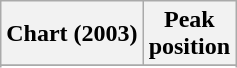<table class="wikitable sortable plainrowheaders" style="text-align:center;">
<tr>
<th>Chart (2003)</th>
<th>Peak<br>position</th>
</tr>
<tr>
</tr>
<tr>
</tr>
<tr>
</tr>
<tr>
</tr>
</table>
